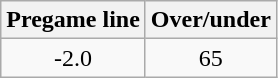<table class="wikitable" style="margin-left: auto; margin-right: auto; border: none; display: inline-table;">
<tr align="center">
<th style=>Pregame line</th>
<th style=>Over/under</th>
</tr>
<tr align="center">
<td>-2.0</td>
<td>65</td>
</tr>
</table>
